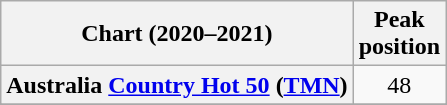<table class="wikitable sortable plainrowheaders" style="text-align:center;">
<tr>
<th>Chart (2020–2021)</th>
<th>Peak<br>position</th>
</tr>
<tr>
<th scope="row">Australia <a href='#'>Country Hot 50</a> (<a href='#'>TMN</a>)</th>
<td>48</td>
</tr>
<tr>
</tr>
<tr>
</tr>
</table>
